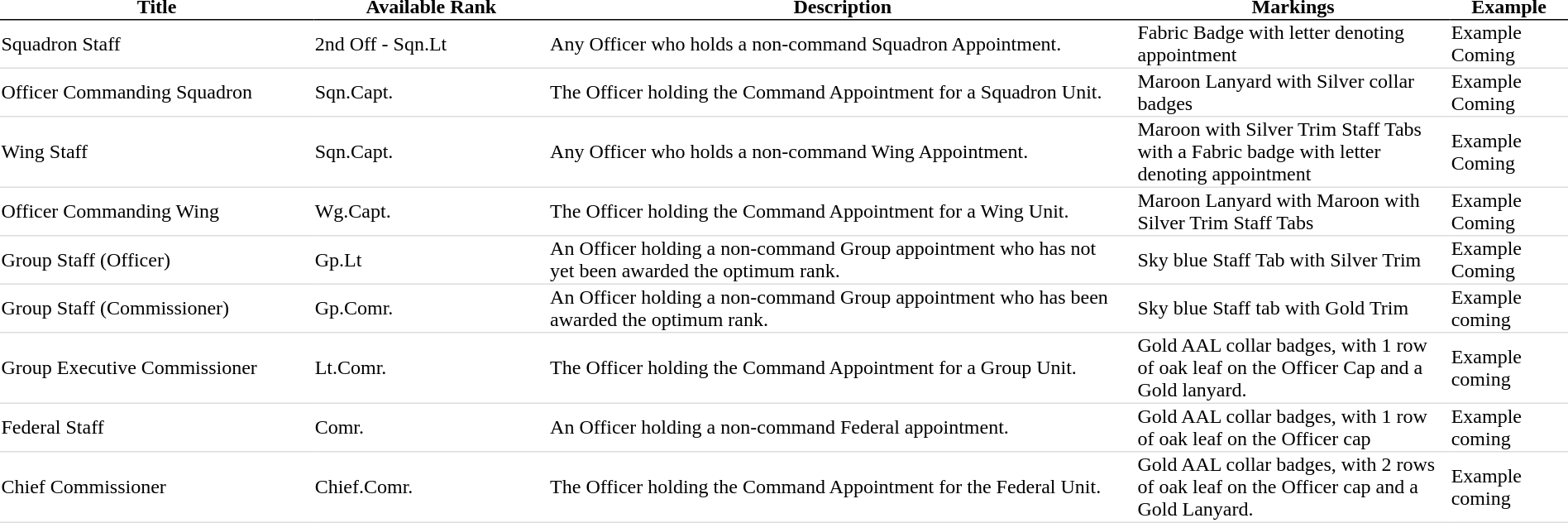<table cellspacing="0">
<tr>
<th style="border-bottom:1px solid black; width:20%;">Title</th>
<th style="border-bottom:1px solid black; width:15%;">Available Rank</th>
<th style="border-bottom: 1px solid black;">Description</th>
<th style="border-bottom:1px solid black; width:20%;">Markings</th>
<th style="border-bottom: 1px solid black;">Example</th>
</tr>
<tr>
<td style="border-bottom:1px solid #ddd;">Squadron Staff</td>
<td style="border-bottom:1px solid #ddd;">2nd Off - Sqn.Lt</td>
<td style="border-bottom:1px solid #ddd; padding-right:0.8em;">Any Officer who holds a non-command Squadron Appointment.</td>
<td style="border-bottom:1px solid #ddd;">Fabric Badge with letter denoting appointment</td>
<td style="border-bottom:1px solid #ddd;">Example Coming</td>
</tr>
<tr>
<td style="border-bottom:1px solid #ddd;">Officer Commanding Squadron</td>
<td style="border-bottom:1px solid #ddd;">Sqn.Capt.</td>
<td style="border-bottom:1px solid #ddd; padding-right:0.8em;">The Officer holding the Command Appointment for a Squadron Unit.</td>
<td style="border-bottom:1px solid #ddd;">Maroon Lanyard with Silver collar badges</td>
<td style="border-bottom:1px solid #ddd;">Example Coming</td>
</tr>
<tr>
<td style="border-bottom:1px solid #ddd;">Wing Staff</td>
<td style="border-bottom:1px solid #ddd;">Sqn.Capt.</td>
<td style="border-bottom:1px solid #ddd; padding-right:0.8em;">Any Officer who holds a non-command Wing Appointment.</td>
<td style="border-bottom:1px solid #ddd;">Maroon with Silver Trim Staff Tabs with a Fabric badge with letter denoting appointment</td>
<td style="border-bottom:1px solid #ddd;">Example Coming</td>
</tr>
<tr>
<td style="border-bottom:1px solid #ddd;">Officer Commanding Wing</td>
<td style="border-bottom:1px solid #ddd;">Wg.Capt.</td>
<td style="border-bottom:1px solid #ddd; padding-right:0.8em;">The Officer holding the Command Appointment for a Wing Unit.</td>
<td style="border-bottom:1px solid #ddd;">Maroon Lanyard with Maroon with Silver Trim Staff Tabs</td>
<td style="border-bottom:1px solid #ddd;">Example Coming</td>
</tr>
<tr>
<td style="border-bottom:1px solid #ddd;">Group Staff (Officer)</td>
<td style="border-bottom:1px solid #ddd;">Gp.Lt</td>
<td style="border-bottom:1px solid #ddd; padding-right:0.8em;">An Officer holding a non-command Group appointment who has not yet been awarded the optimum rank.</td>
<td style="border-bottom:1px solid #ddd;">Sky blue Staff Tab with Silver Trim</td>
<td style="border-bottom:1px solid #ddd;">Example Coming</td>
</tr>
<tr>
<td style="border-bottom:1px solid #ddd;">Group Staff (Commissioner)</td>
<td style="border-bottom:1px solid #ddd;">Gp.Comr.</td>
<td style="border-bottom:1px solid #ddd; padding-right:0.8em;">An Officer holding a non-command Group appointment who has been awarded the optimum rank.</td>
<td style="border-bottom:1px solid #ddd;">Sky blue Staff tab with Gold Trim</td>
<td style="border-bottom:1px solid #ddd;">Example coming</td>
</tr>
<tr>
<td style="border-bottom:1px solid #ddd;">Group Executive Commissioner</td>
<td style="border-bottom:1px solid #ddd;">Lt.Comr.</td>
<td style="border-bottom:1px solid #ddd; padding-right:0.8em;">The Officer holding the Command Appointment for a Group Unit.</td>
<td style="border-bottom:1px solid #ddd;">Gold AAL collar badges, with 1 row of oak leaf on the Officer Cap and a Gold lanyard.</td>
<td style="border-bottom:1px solid #ddd;">Example coming</td>
</tr>
<tr>
<td style="border-bottom:1px solid #ddd;">Federal Staff</td>
<td style="border-bottom:1px solid #ddd;">Comr.</td>
<td style="border-bottom:1px solid #ddd; padding-right:0.8em;">An Officer holding a non-command Federal appointment.</td>
<td style="border-bottom:1px solid #ddd;">Gold AAL collar badges, with 1 row of oak leaf on the Officer cap</td>
<td style="border-bottom:1px solid #ddd;">Example coming</td>
</tr>
<tr>
<td style="border-bottom:1px solid #ddd;">Chief Commissioner</td>
<td style="border-bottom:1px solid #ddd;">Chief.Comr.</td>
<td style="border-bottom:1px solid #ddd; padding-right:0.8em;">The Officer holding the Command Appointment for the Federal Unit.</td>
<td style="border-bottom:1px solid #ddd;">Gold AAL collar badges, with 2 rows of oak leaf on the Officer cap and a Gold Lanyard.</td>
<td style="border-bottom:1px solid #ddd;">Example coming</td>
</tr>
</table>
